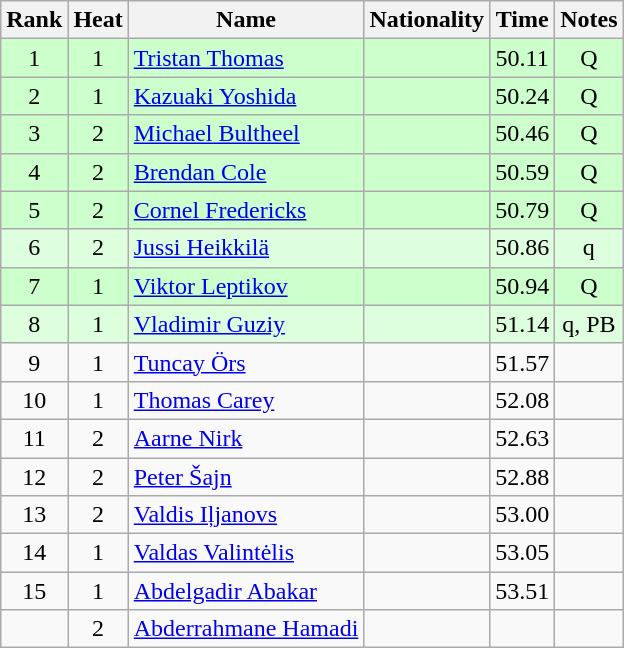<table class="wikitable sortable" style="text-align:center">
<tr>
<th>Rank</th>
<th>Heat</th>
<th>Name</th>
<th>Nationality</th>
<th>Time</th>
<th>Notes</th>
</tr>
<tr bgcolor=ccffcc>
<td>1</td>
<td>1</td>
<td align=left><a href='#'>Tristan Thomas</a></td>
<td align=left></td>
<td>50.11</td>
<td>Q</td>
</tr>
<tr bgcolor=ccffcc>
<td>2</td>
<td>1</td>
<td align=left><a href='#'>Kazuaki Yoshida</a></td>
<td align=left></td>
<td>50.24</td>
<td>Q</td>
</tr>
<tr bgcolor=ccffcc>
<td>3</td>
<td>2</td>
<td align=left><a href='#'>Michael Bultheel</a></td>
<td align=left></td>
<td>50.46</td>
<td>Q</td>
</tr>
<tr bgcolor=ccffcc>
<td>4</td>
<td>2</td>
<td align=left><a href='#'>Brendan Cole</a></td>
<td align=left></td>
<td>50.59</td>
<td>Q</td>
</tr>
<tr bgcolor=ccffcc>
<td>5</td>
<td>2</td>
<td align=left><a href='#'>Cornel Fredericks</a></td>
<td align=left></td>
<td>50.79</td>
<td>Q</td>
</tr>
<tr bgcolor=ddffdd>
<td>6</td>
<td>2</td>
<td align=left><a href='#'>Jussi Heikkilä</a></td>
<td align=left></td>
<td>50.86</td>
<td>q</td>
</tr>
<tr bgcolor=ccffcc>
<td>7</td>
<td>1</td>
<td align=left><a href='#'>Viktor Leptikov</a></td>
<td align=left></td>
<td>50.94</td>
<td>Q</td>
</tr>
<tr bgcolor=ddffdd>
<td>8</td>
<td>1</td>
<td align=left><a href='#'>Vladimir Guziy</a></td>
<td align=left></td>
<td>51.14</td>
<td>q, PB</td>
</tr>
<tr>
<td>9</td>
<td>1</td>
<td align=left><a href='#'>Tuncay Örs</a></td>
<td align=left></td>
<td>51.57</td>
<td></td>
</tr>
<tr>
<td>10</td>
<td>1</td>
<td align=left><a href='#'>Thomas Carey</a></td>
<td align=left></td>
<td>52.08</td>
<td></td>
</tr>
<tr>
<td>11</td>
<td>2</td>
<td align=left><a href='#'>Aarne Nirk</a></td>
<td align=left></td>
<td>52.63</td>
<td></td>
</tr>
<tr>
<td>12</td>
<td>2</td>
<td align=left><a href='#'>Peter Šajn</a></td>
<td align=left></td>
<td>52.88</td>
<td></td>
</tr>
<tr>
<td>13</td>
<td>2</td>
<td align=left><a href='#'>Valdis Iļjanovs</a></td>
<td align=left></td>
<td>53.00</td>
<td></td>
</tr>
<tr>
<td>14</td>
<td>1</td>
<td align=left><a href='#'>Valdas Valintėlis</a></td>
<td align=left></td>
<td>53.05</td>
<td></td>
</tr>
<tr>
<td>15</td>
<td>1</td>
<td align=left><a href='#'>Abdelgadir Abakar</a></td>
<td align=left></td>
<td>53.51</td>
<td></td>
</tr>
<tr>
<td></td>
<td>2</td>
<td align=left><a href='#'>Abderrahmane Hamadi</a></td>
<td align=left></td>
<td></td>
<td></td>
</tr>
</table>
